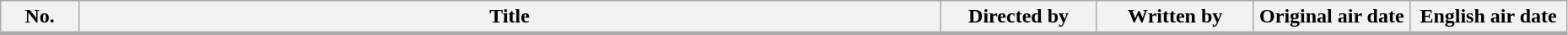<table class="wikitable" width="98%">
<tr style="border-bottom: 3px solid #aaa;">
<th width="5%">No.</th>
<th>Title</th>
<th width="10%">Directed by</th>
<th width="10%">Written by</th>
<th width="10%">Original air date</th>
<th width="10%">English air date</th>
</tr>
<tr>
</tr>
</table>
